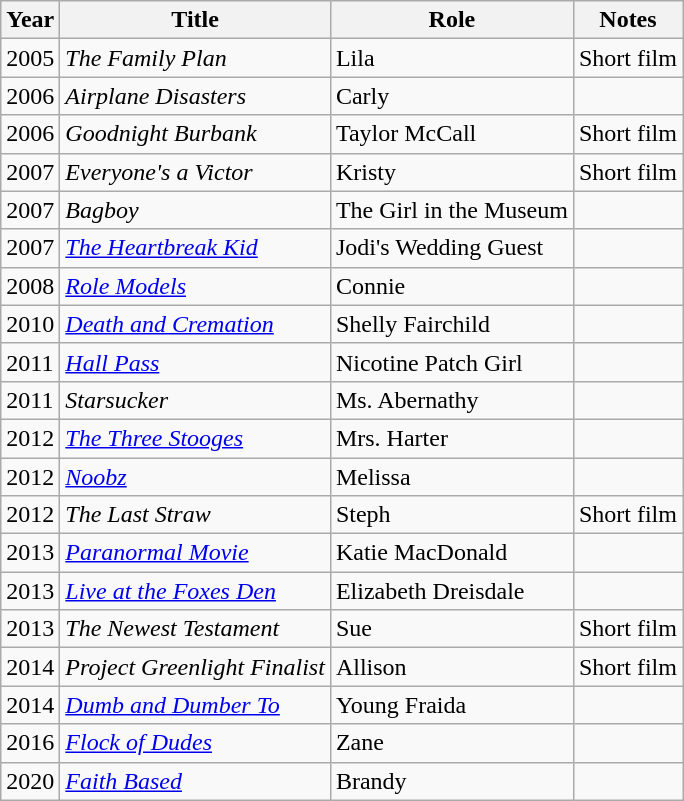<table class="wikitable">
<tr>
<th>Year</th>
<th>Title</th>
<th>Role</th>
<th>Notes</th>
</tr>
<tr>
<td>2005</td>
<td><em>The Family Plan</em></td>
<td>Lila</td>
<td>Short film</td>
</tr>
<tr>
<td>2006</td>
<td><em>Airplane Disasters</em></td>
<td>Carly</td>
<td></td>
</tr>
<tr>
<td>2006</td>
<td><em>Goodnight Burbank</em></td>
<td>Taylor McCall</td>
<td>Short film</td>
</tr>
<tr>
<td>2007</td>
<td><em>Everyone's a Victor</em></td>
<td>Kristy</td>
<td>Short film</td>
</tr>
<tr>
<td>2007</td>
<td><em>Bagboy</em></td>
<td>The Girl in the Museum</td>
<td></td>
</tr>
<tr>
<td>2007</td>
<td><em><a href='#'>The Heartbreak Kid</a></em></td>
<td>Jodi's Wedding Guest</td>
<td></td>
</tr>
<tr>
<td>2008</td>
<td><em><a href='#'>Role Models</a></em></td>
<td>Connie</td>
<td></td>
</tr>
<tr>
<td>2010</td>
<td><em><a href='#'>Death and Cremation</a></em></td>
<td>Shelly Fairchild</td>
<td></td>
</tr>
<tr>
<td>2011</td>
<td><em><a href='#'>Hall Pass</a></em></td>
<td>Nicotine Patch Girl</td>
<td></td>
</tr>
<tr>
<td>2011</td>
<td><em>Starsucker</em></td>
<td>Ms. Abernathy</td>
<td></td>
</tr>
<tr>
<td>2012</td>
<td><em><a href='#'>The Three Stooges</a></em></td>
<td>Mrs. Harter</td>
<td></td>
</tr>
<tr>
<td>2012</td>
<td><em><a href='#'>Noobz</a></em></td>
<td>Melissa</td>
<td></td>
</tr>
<tr>
<td>2012</td>
<td><em>The Last Straw</em></td>
<td>Steph</td>
<td>Short film</td>
</tr>
<tr>
<td>2013</td>
<td><em><a href='#'>Paranormal Movie</a></em></td>
<td>Katie MacDonald</td>
<td></td>
</tr>
<tr>
<td>2013</td>
<td><em><a href='#'>Live at the Foxes Den</a></em></td>
<td>Elizabeth Dreisdale</td>
<td></td>
</tr>
<tr>
<td>2013</td>
<td><em>The Newest Testament</em></td>
<td>Sue</td>
<td>Short film</td>
</tr>
<tr>
<td>2014</td>
<td><em>Project Greenlight Finalist</em></td>
<td>Allison</td>
<td>Short film</td>
</tr>
<tr>
<td>2014</td>
<td><em><a href='#'>Dumb and Dumber To</a></em></td>
<td>Young Fraida</td>
<td></td>
</tr>
<tr>
<td>2016</td>
<td><em><a href='#'>Flock of Dudes</a></em></td>
<td>Zane</td>
<td></td>
</tr>
<tr>
<td>2020</td>
<td><em><a href='#'>Faith Based</a></em></td>
<td>Brandy</td>
<td></td>
</tr>
</table>
